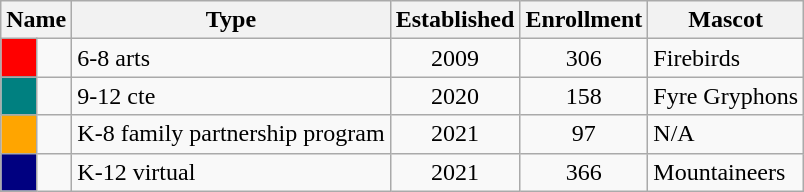<table class="wikitable sortable">
<tr>
<th colspan=2>Name</th>
<th class="unsortable">Type</th>
<th>Established</th>
<th>Enrollment</th>
<th class="unsortable">Mascot</th>
</tr>
<tr>
<td style="background:red;"></td>
<td></td>
<td>6-8 arts</td>
<td style="text-align:center;">2009</td>
<td style="text-align:center;">306</td>
<td>Firebirds</td>
</tr>
<tr>
<td style="background:teal"></td>
<td></td>
<td>9-12 cte</td>
<td style="text-align:center;">2020</td>
<td style="text-align:center;">158</td>
<td>Fyre Gryphons</td>
</tr>
<tr>
<td style="background:orange;"></td>
<td></td>
<td>K-8 family partnership program</td>
<td style="text-align:center;">2021</td>
<td style="text-align:center;">97</td>
<td>N/A</td>
</tr>
<tr>
<td style="background:navy;"></td>
<td></td>
<td>K-12 virtual</td>
<td style="text-align:center;">2021</td>
<td style="text-align:center;">366</td>
<td>Mountaineers</td>
</tr>
</table>
